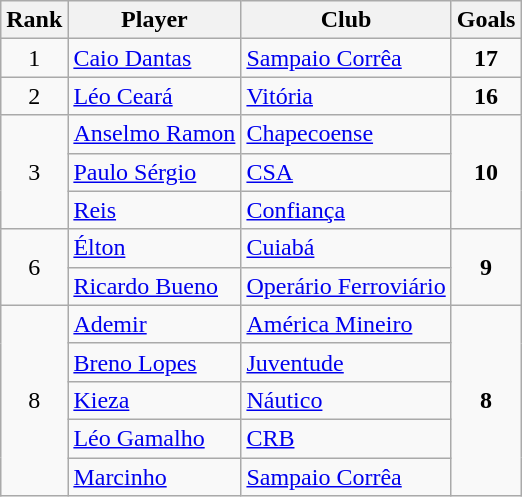<table class=wikitable style="text-align:left">
<tr>
<th>Rank</th>
<th>Player</th>
<th>Club</th>
<th>Goals</th>
</tr>
<tr>
<td style="text-align:center">1</td>
<td> <a href='#'>Caio Dantas</a></td>
<td><a href='#'>Sampaio Corrêa</a></td>
<td style="text-align:center"><strong>17</strong></td>
</tr>
<tr>
<td style="text-align:center">2</td>
<td> <a href='#'>Léo Ceará</a></td>
<td><a href='#'>Vitória</a></td>
<td style="text-align:center"><strong>16</strong></td>
</tr>
<tr>
<td style="text-align:center" rowspan=3>3</td>
<td> <a href='#'>Anselmo Ramon</a></td>
<td><a href='#'>Chapecoense</a></td>
<td style="text-align:center" rowspan=3><strong>10</strong></td>
</tr>
<tr>
<td> <a href='#'>Paulo Sérgio</a></td>
<td><a href='#'>CSA</a></td>
</tr>
<tr>
<td> <a href='#'>Reis</a></td>
<td><a href='#'>Confiança</a></td>
</tr>
<tr>
<td style="text-align:center" rowspan=2>6</td>
<td> <a href='#'>Élton</a></td>
<td><a href='#'>Cuiabá</a></td>
<td style="text-align:center" rowspan=2><strong>9</strong></td>
</tr>
<tr>
<td> <a href='#'>Ricardo Bueno</a></td>
<td><a href='#'>Operário Ferroviário</a></td>
</tr>
<tr>
<td style="text-align:center" rowspan=5>8</td>
<td> <a href='#'>Ademir</a></td>
<td><a href='#'>América Mineiro</a></td>
<td style="text-align:center" rowspan=5><strong>8</strong></td>
</tr>
<tr>
<td> <a href='#'>Breno Lopes</a></td>
<td><a href='#'>Juventude</a></td>
</tr>
<tr>
<td> <a href='#'>Kieza</a></td>
<td><a href='#'>Náutico</a></td>
</tr>
<tr>
<td> <a href='#'>Léo Gamalho</a></td>
<td><a href='#'>CRB</a></td>
</tr>
<tr>
<td> <a href='#'>Marcinho</a></td>
<td><a href='#'>Sampaio Corrêa</a></td>
</tr>
</table>
